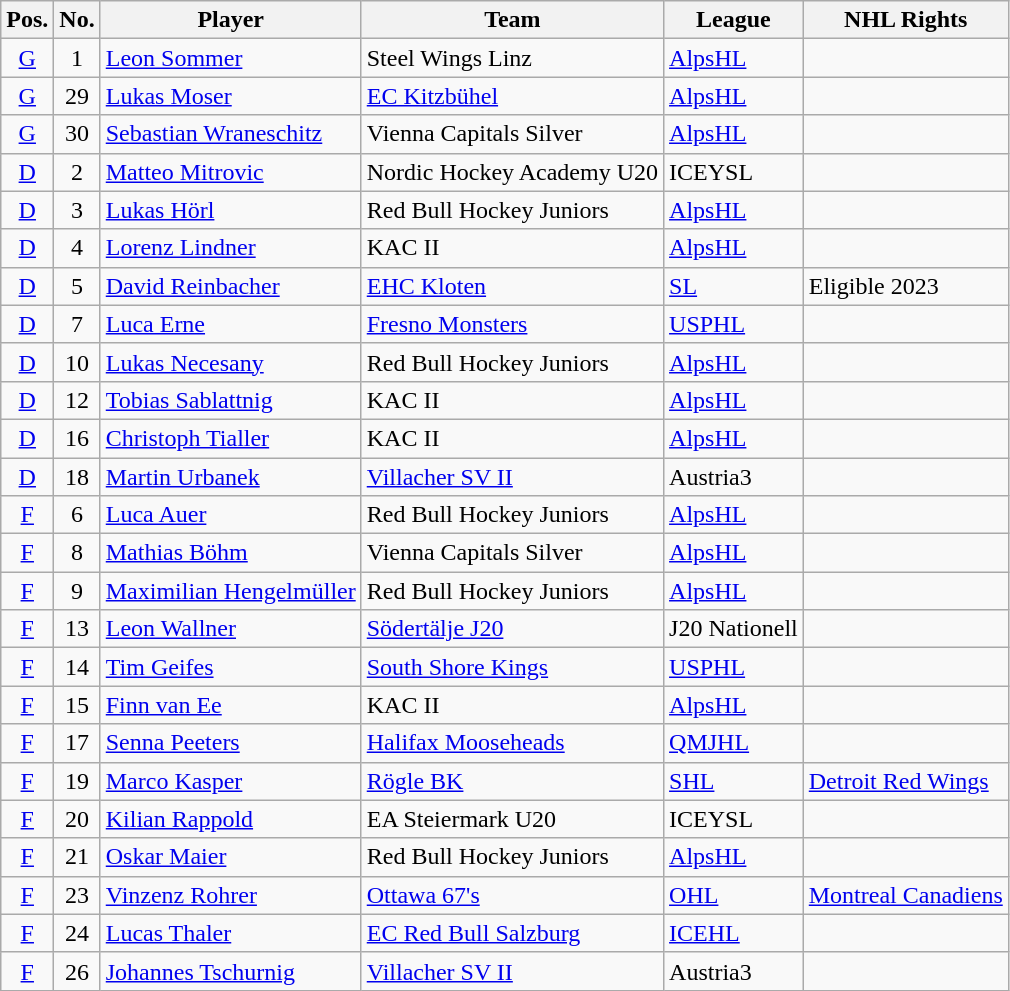<table class="wikitable sortable">
<tr>
<th>Pos.</th>
<th>No.</th>
<th>Player</th>
<th>Team</th>
<th>League</th>
<th>NHL Rights</th>
</tr>
<tr>
<td style="text-align:center;"><a href='#'>G</a></td>
<td style="text-align:center;">1</td>
<td><a href='#'>Leon Sommer</a></td>
<td> Steel Wings Linz</td>
<td> <a href='#'>AlpsHL</a></td>
<td></td>
</tr>
<tr>
<td style="text-align:center;"><a href='#'>G</a></td>
<td style="text-align:center;">29</td>
<td><a href='#'>Lukas Moser</a></td>
<td> <a href='#'>EC Kitzbühel</a></td>
<td> <a href='#'>AlpsHL</a></td>
<td></td>
</tr>
<tr>
<td style="text-align:center;"><a href='#'>G</a></td>
<td style="text-align:center;">30</td>
<td><a href='#'>Sebastian Wraneschitz</a></td>
<td> Vienna Capitals Silver</td>
<td> <a href='#'>AlpsHL</a></td>
<td></td>
</tr>
<tr>
<td style="text-align:center;"><a href='#'>D</a></td>
<td style="text-align:center;">2</td>
<td><a href='#'>Matteo Mitrovic</a></td>
<td> Nordic Hockey Academy U20</td>
<td> ICEYSL</td>
<td></td>
</tr>
<tr>
<td style="text-align:center;"><a href='#'>D</a></td>
<td style="text-align:center;">3</td>
<td><a href='#'>Lukas Hörl</a></td>
<td> Red Bull Hockey Juniors</td>
<td> <a href='#'>AlpsHL</a></td>
<td></td>
</tr>
<tr>
<td style="text-align:center;"><a href='#'>D</a></td>
<td style="text-align:center;">4</td>
<td><a href='#'>Lorenz Lindner</a></td>
<td> KAC II</td>
<td> <a href='#'>AlpsHL</a></td>
<td></td>
</tr>
<tr>
<td style="text-align:center;"><a href='#'>D</a></td>
<td style="text-align:center;">5</td>
<td><a href='#'>David Reinbacher</a></td>
<td> <a href='#'>EHC Kloten</a></td>
<td> <a href='#'>SL</a></td>
<td>Eligible 2023</td>
</tr>
<tr>
<td style="text-align:center;"><a href='#'>D</a></td>
<td style="text-align:center;">7</td>
<td><a href='#'>Luca Erne</a></td>
<td> <a href='#'>Fresno Monsters</a></td>
<td> <a href='#'>USPHL</a></td>
<td></td>
</tr>
<tr>
<td style="text-align:center;"><a href='#'>D</a></td>
<td style="text-align:center;">10</td>
<td><a href='#'>Lukas Necesany</a></td>
<td> Red Bull Hockey Juniors</td>
<td> <a href='#'>AlpsHL</a></td>
<td></td>
</tr>
<tr>
<td style="text-align:center;"><a href='#'>D</a></td>
<td style="text-align:center;">12</td>
<td><a href='#'>Tobias Sablattnig</a></td>
<td> KAC II</td>
<td> <a href='#'>AlpsHL</a></td>
<td></td>
</tr>
<tr>
<td style="text-align:center;"><a href='#'>D</a></td>
<td style="text-align:center;">16</td>
<td><a href='#'>Christoph Tialler</a></td>
<td> KAC II</td>
<td> <a href='#'>AlpsHL</a></td>
<td></td>
</tr>
<tr>
<td style="text-align:center;"><a href='#'>D</a></td>
<td style="text-align:center;">18</td>
<td><a href='#'>Martin Urbanek</a></td>
<td> <a href='#'>Villacher SV II</a></td>
<td> Austria3</td>
<td></td>
</tr>
<tr>
<td style="text-align:center;"><a href='#'>F</a></td>
<td style="text-align:center;">6</td>
<td><a href='#'>Luca Auer</a></td>
<td> Red Bull Hockey Juniors</td>
<td> <a href='#'>AlpsHL</a></td>
<td></td>
</tr>
<tr>
<td style="text-align:center;"><a href='#'>F</a></td>
<td style="text-align:center;">8</td>
<td><a href='#'>Mathias Böhm</a></td>
<td> Vienna Capitals Silver</td>
<td> <a href='#'>AlpsHL</a></td>
<td></td>
</tr>
<tr>
<td style="text-align:center;"><a href='#'>F</a></td>
<td style="text-align:center;">9</td>
<td><a href='#'>Maximilian Hengelmüller</a></td>
<td> Red Bull Hockey Juniors</td>
<td> <a href='#'>AlpsHL</a></td>
<td></td>
</tr>
<tr>
<td style="text-align:center;"><a href='#'>F</a></td>
<td style="text-align:center;">13</td>
<td><a href='#'>Leon Wallner</a></td>
<td> <a href='#'>Södertälje J20</a></td>
<td> J20 Nationell</td>
<td></td>
</tr>
<tr>
<td style="text-align:center;"><a href='#'>F</a></td>
<td style="text-align:center;">14</td>
<td><a href='#'>Tim Geifes</a></td>
<td> <a href='#'>South Shore Kings</a></td>
<td> <a href='#'>USPHL</a></td>
<td></td>
</tr>
<tr>
<td style="text-align:center;"><a href='#'>F</a></td>
<td style="text-align:center;">15</td>
<td><a href='#'>Finn van Ee</a></td>
<td> KAC II</td>
<td> <a href='#'>AlpsHL</a></td>
<td></td>
</tr>
<tr>
<td style="text-align:center;"><a href='#'>F</a></td>
<td style="text-align:center;">17</td>
<td><a href='#'>Senna Peeters</a></td>
<td> <a href='#'>Halifax Mooseheads</a></td>
<td> <a href='#'>QMJHL</a></td>
<td></td>
</tr>
<tr>
<td style="text-align:center;"><a href='#'>F</a></td>
<td style="text-align:center;">19</td>
<td><a href='#'>Marco Kasper</a></td>
<td> <a href='#'>Rögle BK</a></td>
<td> <a href='#'>SHL</a></td>
<td><a href='#'>Detroit Red Wings</a></td>
</tr>
<tr>
<td style="text-align:center;"><a href='#'>F</a></td>
<td style="text-align:center;">20</td>
<td><a href='#'>Kilian Rappold</a></td>
<td> EA Steiermark U20</td>
<td> ICEYSL</td>
<td></td>
</tr>
<tr>
<td style="text-align:center;"><a href='#'>F</a></td>
<td style="text-align:center;">21</td>
<td><a href='#'>Oskar Maier</a></td>
<td> Red Bull Hockey Juniors</td>
<td> <a href='#'>AlpsHL</a></td>
<td></td>
</tr>
<tr>
<td style="text-align:center;"><a href='#'>F</a></td>
<td style="text-align:center;">23</td>
<td><a href='#'>Vinzenz Rohrer</a></td>
<td> <a href='#'>Ottawa 67's</a></td>
<td> <a href='#'>OHL</a></td>
<td><a href='#'>Montreal Canadiens</a></td>
</tr>
<tr>
<td style="text-align:center;"><a href='#'>F</a></td>
<td style="text-align:center;">24</td>
<td><a href='#'>Lucas Thaler</a></td>
<td> <a href='#'>EC Red Bull Salzburg</a></td>
<td> <a href='#'>ICEHL</a></td>
<td></td>
</tr>
<tr>
<td style="text-align:center;"><a href='#'>F</a></td>
<td style="text-align:center;">26</td>
<td><a href='#'>Johannes Tschurnig</a></td>
<td> <a href='#'>Villacher SV II</a></td>
<td> Austria3</td>
<td></td>
</tr>
</table>
